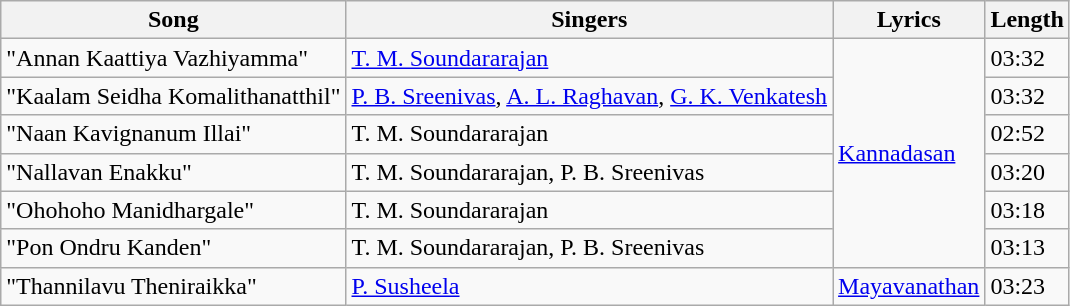<table class="wikitable">
<tr>
<th>Song</th>
<th>Singers</th>
<th>Lyrics</th>
<th>Length</th>
</tr>
<tr>
<td>"Annan Kaattiya Vazhiyamma"</td>
<td><a href='#'>T. M. Soundararajan</a></td>
<td rowspan="6"><a href='#'>Kannadasan</a></td>
<td>03:32</td>
</tr>
<tr>
<td>"Kaalam Seidha Komalithanatthil"</td>
<td><a href='#'>P. B. Sreenivas</a>, <a href='#'>A. L. Raghavan</a>, <a href='#'>G. K. Venkatesh</a></td>
<td>03:32</td>
</tr>
<tr>
<td>"Naan Kavignanum Illai"</td>
<td>T. M. Soundararajan</td>
<td>02:52</td>
</tr>
<tr>
<td>"Nallavan Enakku"</td>
<td>T. M. Soundararajan, P. B. Sreenivas</td>
<td>03:20</td>
</tr>
<tr>
<td>"Ohohoho Manidhargale"</td>
<td>T. M. Soundararajan</td>
<td>03:18</td>
</tr>
<tr>
<td>"Pon Ondru Kanden"</td>
<td>T. M. Soundararajan, P. B. Sreenivas</td>
<td>03:13</td>
</tr>
<tr>
<td>"Thannilavu Theniraikka"</td>
<td><a href='#'>P. Susheela</a></td>
<td><a href='#'>Mayavanathan</a></td>
<td>03:23</td>
</tr>
</table>
